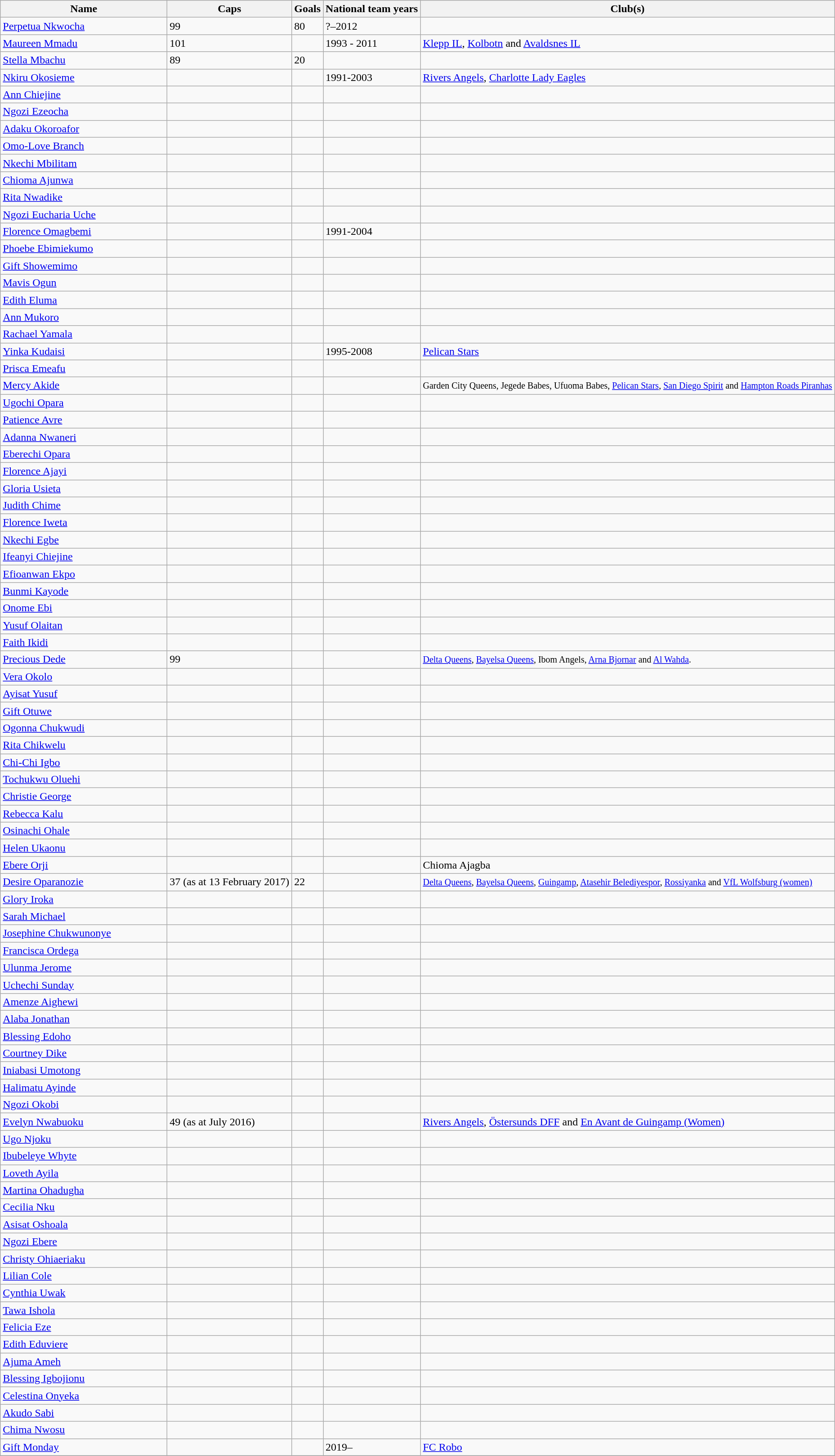<table class="wikitable sortable">
<tr>
<th width="20%">Name</th>
<th>Caps</th>
<th>Goals</th>
<th>National team years</th>
<th>Club(s)</th>
</tr>
<tr>
<td><a href='#'>Perpetua Nkwocha</a></td>
<td>99 </td>
<td>80 </td>
<td>?–2012</td>
<td></td>
</tr>
<tr>
<td><a href='#'>Maureen Mmadu</a></td>
<td>101</td>
<td></td>
<td>1993 - 2011</td>
<td><a href='#'>Klepp IL</a>, <a href='#'>Kolbotn</a> and <a href='#'>Avaldsnes IL</a></td>
</tr>
<tr>
<td><a href='#'>Stella Mbachu</a></td>
<td>89</td>
<td>20</td>
<td></td>
<td></td>
</tr>
<tr>
<td><a href='#'>Nkiru Okosieme</a></td>
<td></td>
<td></td>
<td>1991-2003</td>
<td><a href='#'>Rivers Angels</a>, <a href='#'>Charlotte Lady Eagles</a></td>
</tr>
<tr>
<td><a href='#'>Ann Chiejine</a></td>
<td></td>
<td></td>
<td></td>
<td></td>
</tr>
<tr>
<td><a href='#'>Ngozi Ezeocha</a></td>
<td></td>
<td></td>
<td></td>
<td></td>
</tr>
<tr>
<td><a href='#'>Adaku Okoroafor</a></td>
<td></td>
<td></td>
<td></td>
<td></td>
</tr>
<tr>
<td><a href='#'>Omo-Love Branch</a></td>
<td></td>
<td></td>
<td></td>
<td></td>
</tr>
<tr>
<td><a href='#'>Nkechi Mbilitam</a></td>
<td></td>
<td></td>
<td></td>
<td></td>
</tr>
<tr>
<td><a href='#'>Chioma Ajunwa</a></td>
<td></td>
<td></td>
<td></td>
<td></td>
</tr>
<tr>
<td><a href='#'>Rita Nwadike</a></td>
<td></td>
<td></td>
<td></td>
<td></td>
</tr>
<tr>
<td><a href='#'>Ngozi Eucharia Uche</a></td>
<td></td>
<td></td>
<td></td>
<td></td>
</tr>
<tr>
<td><a href='#'>Florence Omagbemi</a></td>
<td></td>
<td></td>
<td>1991-2004</td>
<td></td>
</tr>
<tr>
<td><a href='#'>Phoebe Ebimiekumo</a></td>
<td></td>
<td></td>
<td></td>
<td></td>
</tr>
<tr>
<td><a href='#'>Gift Showemimo</a></td>
<td></td>
<td></td>
<td></td>
<td></td>
</tr>
<tr>
<td><a href='#'>Mavis Ogun</a></td>
<td></td>
<td></td>
<td></td>
<td></td>
</tr>
<tr>
<td><a href='#'>Edith Eluma</a></td>
<td></td>
<td></td>
<td></td>
<td></td>
</tr>
<tr>
<td><a href='#'>Ann Mukoro</a></td>
<td></td>
<td></td>
<td></td>
<td></td>
</tr>
<tr>
<td><a href='#'>Rachael Yamala</a></td>
<td></td>
<td></td>
<td></td>
<td></td>
</tr>
<tr>
<td><a href='#'>Yinka Kudaisi</a></td>
<td></td>
<td></td>
<td>1995-2008</td>
<td><a href='#'>Pelican Stars</a></td>
</tr>
<tr>
<td><a href='#'>Prisca Emeafu</a></td>
<td></td>
<td></td>
<td></td>
<td></td>
</tr>
<tr>
<td><a href='#'>Mercy Akide</a></td>
<td></td>
<td></td>
<td></td>
<td><small>Garden City Queens, Jegede Babes, Ufuoma Babes, <a href='#'>Pelican Stars</a>, <a href='#'>San Diego Spirit</a> and <a href='#'>Hampton Roads Piranhas</a></small></td>
</tr>
<tr>
<td><a href='#'>Ugochi Opara</a></td>
<td></td>
<td></td>
<td></td>
<td></td>
</tr>
<tr>
<td><a href='#'>Patience Avre</a></td>
<td></td>
<td></td>
<td></td>
<td></td>
</tr>
<tr>
<td><a href='#'>Adanna Nwaneri</a></td>
<td></td>
<td></td>
<td></td>
<td></td>
</tr>
<tr>
<td><a href='#'>Eberechi Opara</a></td>
<td></td>
<td></td>
<td></td>
<td></td>
</tr>
<tr>
<td><a href='#'>Florence Ajayi</a></td>
<td></td>
<td></td>
<td></td>
<td></td>
</tr>
<tr>
<td><a href='#'>Gloria Usieta</a></td>
<td></td>
<td></td>
<td></td>
<td></td>
</tr>
<tr>
<td><a href='#'>Judith Chime</a></td>
<td></td>
<td></td>
<td></td>
<td></td>
</tr>
<tr>
<td><a href='#'>Florence Iweta</a></td>
<td></td>
<td></td>
<td></td>
<td></td>
</tr>
<tr>
<td><a href='#'>Nkechi Egbe</a></td>
<td></td>
<td></td>
<td></td>
<td></td>
</tr>
<tr>
<td><a href='#'>Ifeanyi Chiejine</a></td>
<td></td>
<td></td>
<td></td>
<td></td>
</tr>
<tr>
<td><a href='#'>Efioanwan Ekpo</a></td>
<td></td>
<td></td>
<td></td>
<td></td>
</tr>
<tr>
<td><a href='#'>Bunmi Kayode</a></td>
<td></td>
<td></td>
<td></td>
<td></td>
</tr>
<tr>
<td><a href='#'>Onome Ebi</a></td>
<td></td>
<td></td>
<td></td>
<td></td>
</tr>
<tr>
<td><a href='#'>Yusuf Olaitan</a></td>
<td></td>
<td></td>
<td></td>
<td></td>
</tr>
<tr>
<td><a href='#'>Faith Ikidi</a></td>
<td></td>
<td></td>
<td></td>
<td></td>
</tr>
<tr>
<td><a href='#'>Precious Dede</a></td>
<td>99</td>
<td></td>
<td></td>
<td><small><a href='#'>Delta Queens</a>, <a href='#'>Bayelsa Queens</a>, Ibom Angels, <a href='#'>Arna Bjornar</a> and <a href='#'>Al Wahda</a>.</small></td>
</tr>
<tr>
<td><a href='#'>Vera Okolo</a></td>
<td></td>
<td></td>
<td></td>
<td></td>
</tr>
<tr>
<td><a href='#'>Ayisat Yusuf</a></td>
<td></td>
<td></td>
<td></td>
<td></td>
</tr>
<tr>
<td><a href='#'>Gift Otuwe</a></td>
<td></td>
<td></td>
<td></td>
<td></td>
</tr>
<tr>
<td><a href='#'>Ogonna Chukwudi</a></td>
<td></td>
<td></td>
<td></td>
<td></td>
</tr>
<tr>
<td><a href='#'>Rita Chikwelu</a></td>
<td></td>
<td></td>
<td></td>
<td></td>
</tr>
<tr>
<td><a href='#'>Chi-Chi Igbo</a></td>
<td></td>
<td></td>
<td></td>
<td></td>
</tr>
<tr>
<td><a href='#'>Tochukwu Oluehi</a></td>
<td></td>
<td></td>
<td></td>
<td></td>
</tr>
<tr>
<td><a href='#'>Christie George</a></td>
<td></td>
<td></td>
<td></td>
<td></td>
</tr>
<tr>
<td><a href='#'>Rebecca Kalu</a></td>
<td></td>
<td></td>
<td></td>
<td></td>
</tr>
<tr>
<td><a href='#'>Osinachi Ohale</a></td>
<td></td>
<td></td>
<td></td>
<td></td>
</tr>
<tr>
<td><a href='#'>Helen Ukaonu</a></td>
<td></td>
<td></td>
<td></td>
<td></td>
</tr>
<tr>
<td><a href='#'>Ebere Orji</a></td>
<td></td>
<td></td>
<td></td>
<td>Chioma Ajagba</td>
</tr>
<tr>
<td><a href='#'>Desire Oparanozie</a></td>
<td>37 (as at 13 February 2017)</td>
<td>22</td>
<td></td>
<td><small><a href='#'>Delta Queens</a>, <a href='#'>Bayelsa Queens</a>, <a href='#'>Guingamp</a>, <a href='#'>Atasehir Belediyespor</a>, <a href='#'>Rossiyanka</a> and <a href='#'>VfL Wolfsburg (women)</a> </small></td>
</tr>
<tr>
<td><a href='#'>Glory Iroka</a></td>
<td></td>
<td></td>
<td></td>
<td></td>
</tr>
<tr>
<td><a href='#'>Sarah Michael</a></td>
<td></td>
<td></td>
<td></td>
<td></td>
</tr>
<tr>
<td><a href='#'>Josephine Chukwunonye</a></td>
<td></td>
<td></td>
<td></td>
<td></td>
</tr>
<tr>
<td><a href='#'>Francisca Ordega</a></td>
<td></td>
<td></td>
<td></td>
<td></td>
</tr>
<tr>
<td><a href='#'>Ulunma Jerome</a></td>
<td></td>
<td></td>
<td></td>
<td></td>
</tr>
<tr>
<td><a href='#'>Uchechi Sunday</a></td>
<td></td>
<td></td>
<td></td>
<td></td>
</tr>
<tr>
<td><a href='#'>Amenze Aighewi</a></td>
<td></td>
<td></td>
<td></td>
<td></td>
</tr>
<tr>
<td><a href='#'>Alaba Jonathan</a></td>
<td></td>
<td></td>
<td></td>
<td></td>
</tr>
<tr>
<td><a href='#'>Blessing Edoho</a></td>
<td></td>
<td></td>
<td></td>
<td></td>
</tr>
<tr>
<td><a href='#'>Courtney Dike</a></td>
<td></td>
<td></td>
<td></td>
<td></td>
</tr>
<tr>
<td><a href='#'>Iniabasi Umotong</a></td>
<td></td>
<td></td>
<td></td>
<td></td>
</tr>
<tr>
<td><a href='#'>Halimatu Ayinde</a></td>
<td></td>
<td></td>
<td></td>
<td></td>
</tr>
<tr>
<td><a href='#'>Ngozi Okobi</a></td>
<td></td>
<td></td>
<td></td>
<td></td>
</tr>
<tr>
<td><a href='#'>Evelyn Nwabuoku</a></td>
<td>49 (as at July 2016)</td>
<td></td>
<td></td>
<td><a href='#'>Rivers Angels</a>, <a href='#'>Östersunds DFF</a> and <a href='#'>En Avant de Guingamp (Women)</a></td>
</tr>
<tr>
<td><a href='#'>Ugo Njoku</a></td>
<td></td>
<td></td>
<td></td>
<td></td>
</tr>
<tr>
<td><a href='#'>Ibubeleye Whyte</a></td>
<td></td>
<td></td>
<td></td>
<td></td>
</tr>
<tr>
<td><a href='#'>Loveth Ayila</a></td>
<td></td>
<td></td>
<td></td>
<td></td>
</tr>
<tr>
<td><a href='#'>Martina Ohadugha</a></td>
<td></td>
<td></td>
<td></td>
<td></td>
</tr>
<tr>
<td><a href='#'>Cecilia Nku</a></td>
<td></td>
<td></td>
<td></td>
<td></td>
</tr>
<tr>
<td><a href='#'>Asisat Oshoala</a></td>
<td></td>
<td></td>
<td></td>
<td></td>
</tr>
<tr>
<td><a href='#'>Ngozi Ebere</a></td>
<td></td>
<td></td>
<td></td>
<td></td>
</tr>
<tr>
<td><a href='#'>Christy Ohiaeriaku</a></td>
<td></td>
<td></td>
<td></td>
<td></td>
</tr>
<tr>
<td><a href='#'>Lilian Cole</a></td>
<td></td>
<td></td>
<td></td>
<td></td>
</tr>
<tr>
<td><a href='#'>Cynthia Uwak</a></td>
<td></td>
<td></td>
<td></td>
<td></td>
</tr>
<tr>
<td><a href='#'>Tawa Ishola</a></td>
<td></td>
<td></td>
<td></td>
<td></td>
</tr>
<tr>
<td><a href='#'>Felicia Eze</a></td>
<td></td>
<td></td>
<td></td>
<td></td>
</tr>
<tr>
<td><a href='#'>Edith Eduviere</a></td>
<td></td>
<td></td>
<td></td>
<td></td>
</tr>
<tr>
<td><a href='#'>Ajuma Ameh</a></td>
<td></td>
<td></td>
<td></td>
<td></td>
</tr>
<tr>
<td><a href='#'>Blessing Igbojionu</a></td>
<td></td>
<td></td>
<td></td>
<td></td>
</tr>
<tr>
<td><a href='#'>Celestina Onyeka</a></td>
<td></td>
<td></td>
<td></td>
<td></td>
</tr>
<tr>
<td><a href='#'>Akudo Sabi</a></td>
<td></td>
<td></td>
<td></td>
<td></td>
</tr>
<tr>
<td><a href='#'>Chima Nwosu</a></td>
<td></td>
<td></td>
<td></td>
<td></td>
</tr>
<tr>
<td><a href='#'>Gift Monday</a></td>
<td></td>
<td></td>
<td>2019–</td>
<td><a href='#'>FC Robo</a></td>
</tr>
<tr>
</tr>
</table>
